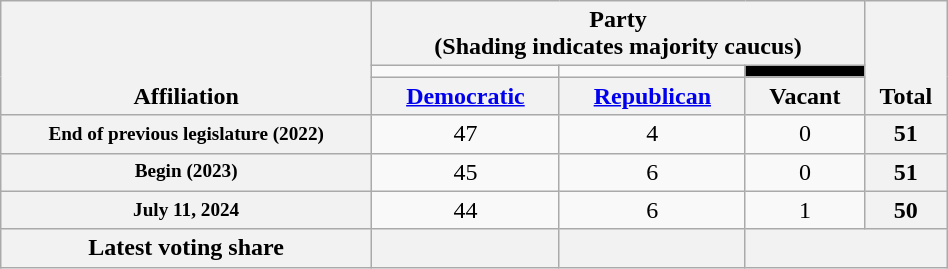<table class=wikitable style="text-align:center; width:50%">
<tr style="vertical-align:bottom;">
<th rowspan=3>Affiliation</th>
<th colspan=3>Party <div>(Shading indicates majority caucus)</div></th>
<th rowspan=3>Total</th>
</tr>
<tr style="height:5px">
<td></td>
<td></td>
<td style="background-color:black"></td>
</tr>
<tr>
<th><a href='#'>Democratic</a></th>
<th><a href='#'>Republican</a></th>
<th>Vacant</th>
</tr>
<tr>
<th nowrap style="font-size:80%">End of previous legislature (2022)</th>
<td>47</td>
<td>4</td>
<td>0</td>
<th>51</th>
</tr>
<tr>
<th nowrap style="font-size:80%">Begin (2023)</th>
<td>45</td>
<td>6</td>
<td>0</td>
<th>51</th>
</tr>
<tr>
<th nowrap style="font-size:80%">July 11, 2024</th>
<td>44</td>
<td>6</td>
<td>1</td>
<th>50</th>
</tr>
<tr>
<th>Latest voting share</th>
<th colspan=1 ></th>
<th colspan=1></th>
<th colspan=2></th>
</tr>
</table>
